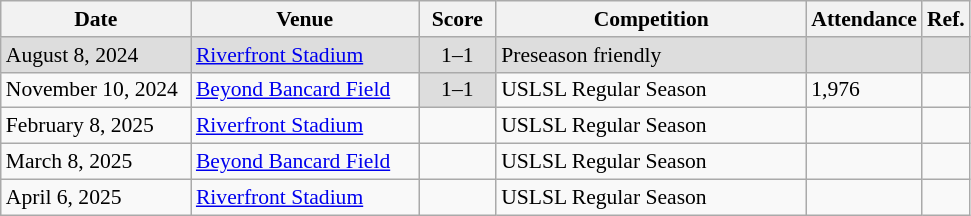<table class="wikitable" style="font-size:90%">
<tr>
<th width=120>Date</th>
<th width=145>Venue</th>
<th width=45>Score</th>
<th width=200>Competition</th>
<th width=35>Attendance</th>
<th width=15>Ref.</th>
</tr>
<tr>
<td style="text-align:left; background:#ddd;">August 8, 2024</td>
<td style="text-align:left; background:#ddd;"><a href='#'>Riverfront Stadium</a></td>
<td style="text-align:center; background:#ddd;">1–1</td>
<td style="text-align:left; background:#ddd;">Preseason friendly</td>
<td style="text-align:left; background:#ddd;"></td>
<td style="text-align:left; background:#ddd;"></td>
</tr>
<tr>
<td>November 10, 2024</td>
<td><a href='#'>Beyond Bancard Field</a></td>
<td style="text-align:center; background:#ddd;">1–1</td>
<td>USLSL Regular Season</td>
<td>1,976</td>
<td></td>
</tr>
<tr>
<td>February 8, 2025</td>
<td><a href='#'>Riverfront Stadium</a></td>
<td></td>
<td>USLSL Regular Season</td>
<td></td>
<td></td>
</tr>
<tr>
<td>March 8, 2025</td>
<td><a href='#'>Beyond Bancard Field</a></td>
<td></td>
<td>USLSL Regular Season</td>
<td></td>
<td></td>
</tr>
<tr>
<td>April 6, 2025</td>
<td><a href='#'>Riverfront Stadium</a></td>
<td></td>
<td>USLSL Regular Season</td>
<td></td>
<td></td>
</tr>
</table>
